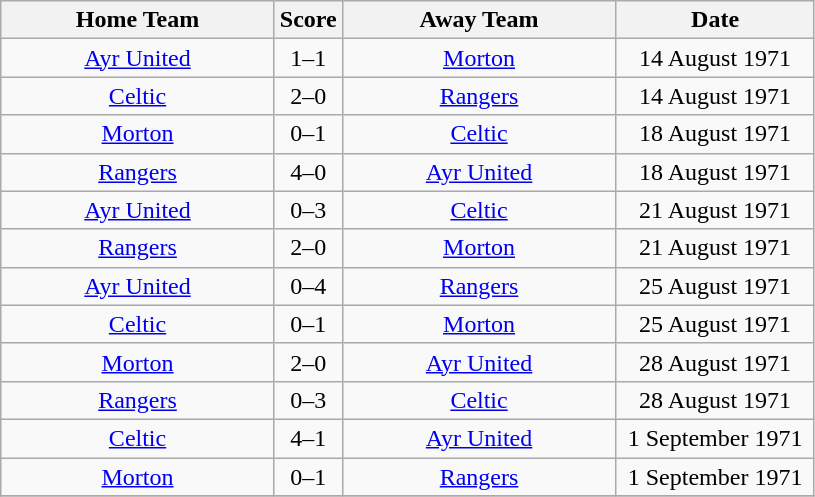<table class="wikitable" style="text-align:center;">
<tr>
<th width=175>Home Team</th>
<th width=20>Score</th>
<th width=175>Away Team</th>
<th width= 125>Date</th>
</tr>
<tr>
<td><a href='#'>Ayr United</a></td>
<td>1–1</td>
<td><a href='#'>Morton</a></td>
<td>14 August 1971</td>
</tr>
<tr>
<td><a href='#'>Celtic</a></td>
<td>2–0</td>
<td><a href='#'>Rangers</a></td>
<td>14 August 1971</td>
</tr>
<tr>
<td><a href='#'>Morton</a></td>
<td>0–1</td>
<td><a href='#'>Celtic</a></td>
<td>18 August 1971</td>
</tr>
<tr>
<td><a href='#'>Rangers</a></td>
<td>4–0</td>
<td><a href='#'>Ayr United</a></td>
<td>18 August 1971</td>
</tr>
<tr>
<td><a href='#'>Ayr United</a></td>
<td>0–3</td>
<td><a href='#'>Celtic</a></td>
<td>21 August 1971</td>
</tr>
<tr>
<td><a href='#'>Rangers</a></td>
<td>2–0</td>
<td><a href='#'>Morton</a></td>
<td>21 August 1971</td>
</tr>
<tr>
<td><a href='#'>Ayr United</a></td>
<td>0–4</td>
<td><a href='#'>Rangers</a></td>
<td>25 August 1971</td>
</tr>
<tr>
<td><a href='#'>Celtic</a></td>
<td>0–1</td>
<td><a href='#'>Morton</a></td>
<td>25 August 1971</td>
</tr>
<tr>
<td><a href='#'>Morton</a></td>
<td>2–0</td>
<td><a href='#'>Ayr United</a></td>
<td>28 August 1971</td>
</tr>
<tr>
<td><a href='#'>Rangers</a></td>
<td>0–3</td>
<td><a href='#'>Celtic</a></td>
<td>28 August 1971</td>
</tr>
<tr>
<td><a href='#'>Celtic</a></td>
<td>4–1</td>
<td><a href='#'>Ayr United</a></td>
<td>1 September 1971</td>
</tr>
<tr>
<td><a href='#'>Morton</a></td>
<td>0–1</td>
<td><a href='#'>Rangers</a></td>
<td>1 September 1971</td>
</tr>
<tr>
</tr>
</table>
